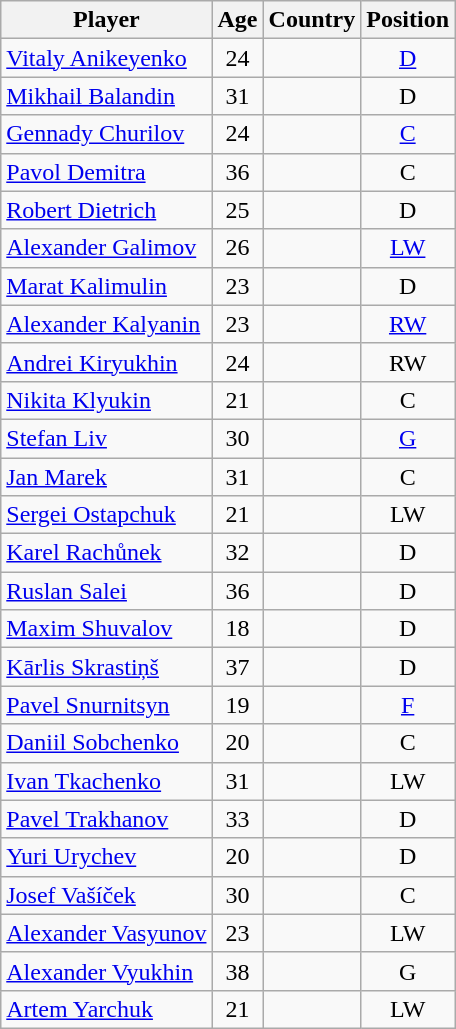<table class="wikitable sortable">
<tr>
<th align="left">Player</th>
<th align="left">Age</th>
<th align="left">Country</th>
<th align="left">Position</th>
</tr>
<tr>
<td align="left"><a href='#'>Vitaly Anikeyenko</a></td>
<td style="text-align:center;">24</td>
<td style="text-align:center;"></td>
<td style="text-align:center;"><a href='#'>D</a></td>
</tr>
<tr>
<td align="left"><a href='#'>Mikhail Balandin</a></td>
<td style="text-align:center;">31</td>
<td style="text-align:center;"></td>
<td style="text-align:center;">D</td>
</tr>
<tr>
<td align="left"><a href='#'>Gennady Churilov</a></td>
<td style="text-align:center;">24</td>
<td style="text-align:center;"></td>
<td style="text-align:center;"><a href='#'>C</a></td>
</tr>
<tr>
<td align="left"><a href='#'>Pavol Demitra</a></td>
<td style="text-align:center;">36</td>
<td style="text-align:center;"></td>
<td style="text-align:center;">C</td>
</tr>
<tr>
<td align="left"><a href='#'>Robert Dietrich</a></td>
<td style="text-align:center;">25</td>
<td style="text-align:center;"></td>
<td style="text-align:center;">D</td>
</tr>
<tr>
<td align="left"><a href='#'>Alexander Galimov</a></td>
<td style="text-align:center;">26</td>
<td style="text-align:center;"></td>
<td style="text-align:center;"><a href='#'>LW</a></td>
</tr>
<tr>
<td align="left"><a href='#'>Marat Kalimulin</a></td>
<td style="text-align:center;">23</td>
<td style="text-align:center;"></td>
<td style="text-align:center;">D</td>
</tr>
<tr>
<td align="left"><a href='#'>Alexander Kalyanin</a></td>
<td style="text-align:center;">23</td>
<td style="text-align:center;"></td>
<td style="text-align:center;"><a href='#'>RW</a></td>
</tr>
<tr>
<td align="left"><a href='#'>Andrei Kiryukhin</a></td>
<td style="text-align:center;">24</td>
<td style="text-align:center;"></td>
<td style="text-align:center;">RW</td>
</tr>
<tr>
<td align="left"><a href='#'>Nikita Klyukin</a></td>
<td style="text-align:center;">21</td>
<td style="text-align:center;"></td>
<td style="text-align:center;">C</td>
</tr>
<tr>
<td align="left"><a href='#'>Stefan Liv</a></td>
<td style="text-align:center;">30</td>
<td style="text-align:center;"></td>
<td style="text-align:center;"><a href='#'>G</a></td>
</tr>
<tr>
<td align="left"><a href='#'>Jan Marek</a></td>
<td style="text-align:center;">31</td>
<td style="text-align:center;"></td>
<td style="text-align:center;">C</td>
</tr>
<tr>
<td align="left"><a href='#'>Sergei Ostapchuk</a></td>
<td style="text-align:center;">21</td>
<td style="text-align:center;"></td>
<td style="text-align:center;">LW</td>
</tr>
<tr>
<td align="left"><a href='#'>Karel Rachůnek</a></td>
<td style="text-align:center;">32</td>
<td style="text-align:center;"></td>
<td style="text-align:center;">D</td>
</tr>
<tr>
<td align="left"><a href='#'>Ruslan Salei</a></td>
<td style="text-align:center;">36</td>
<td style="text-align:center;"></td>
<td style="text-align:center;">D</td>
</tr>
<tr>
<td align="left"><a href='#'>Maxim Shuvalov</a></td>
<td style="text-align:center;">18</td>
<td style="text-align:center;"></td>
<td style="text-align:center;">D</td>
</tr>
<tr>
<td align="left"><a href='#'>Kārlis Skrastiņš</a></td>
<td style="text-align:center;">37</td>
<td style="text-align:center;"></td>
<td style="text-align:center;">D</td>
</tr>
<tr>
<td align="left"><a href='#'>Pavel Snurnitsyn</a></td>
<td style="text-align:center;">19</td>
<td style="text-align:center;"></td>
<td style="text-align:center;"><a href='#'>F</a></td>
</tr>
<tr>
<td align="left"><a href='#'>Daniil Sobchenko</a></td>
<td style="text-align:center;">20</td>
<td style="text-align:center;"></td>
<td style="text-align:center;">C</td>
</tr>
<tr>
<td align="left"><a href='#'>Ivan Tkachenko</a></td>
<td style="text-align:center;">31</td>
<td style="text-align:center;"></td>
<td style="text-align:center;">LW</td>
</tr>
<tr>
<td align="left"><a href='#'>Pavel Trakhanov</a></td>
<td style="text-align:center;">33</td>
<td style="text-align:center;"></td>
<td style="text-align:center;">D</td>
</tr>
<tr>
<td align="left"><a href='#'>Yuri Urychev</a></td>
<td style="text-align:center;">20</td>
<td style="text-align:center;"></td>
<td style="text-align:center;">D</td>
</tr>
<tr>
<td align="left"><a href='#'>Josef Vašíček</a></td>
<td style="text-align:center;">30</td>
<td style="text-align:center;"></td>
<td style="text-align:center;">C</td>
</tr>
<tr>
<td align="left"><a href='#'>Alexander Vasyunov</a></td>
<td style="text-align:center;">23</td>
<td style="text-align:center;"></td>
<td style="text-align:center;">LW</td>
</tr>
<tr>
<td align="left"><a href='#'>Alexander Vyukhin</a></td>
<td style="text-align:center;">38</td>
<td style="text-align:center;"></td>
<td style="text-align:center;">G</td>
</tr>
<tr>
<td align="left"><a href='#'>Artem Yarchuk</a></td>
<td style="text-align:center;">21</td>
<td style="text-align:center;"></td>
<td style="text-align:center;">LW</td>
</tr>
</table>
